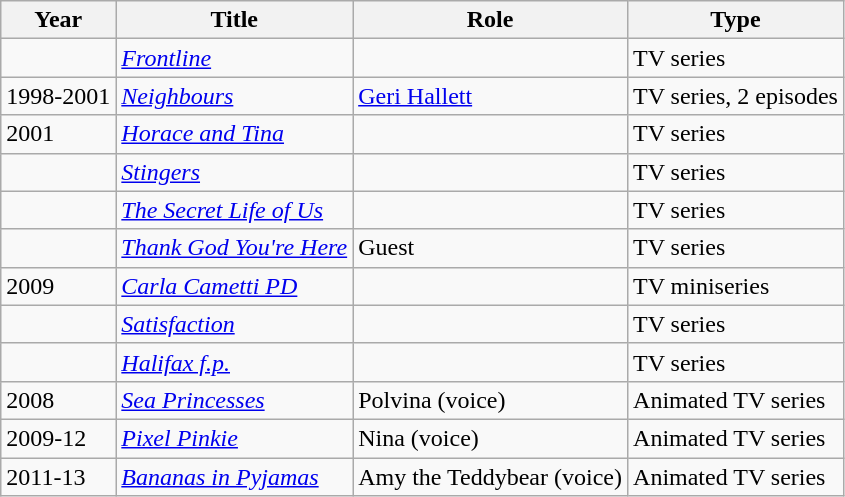<table class="wikitable">
<tr>
<th>Year</th>
<th>Title</th>
<th>Role</th>
<th>Type</th>
</tr>
<tr>
<td></td>
<td><em><a href='#'>Frontline</a></em></td>
<td></td>
<td>TV series</td>
</tr>
<tr>
<td>1998-2001</td>
<td><em><a href='#'>Neighbours</a></em></td>
<td><a href='#'>Geri Hallett</a></td>
<td>TV series, 2 episodes</td>
</tr>
<tr>
<td>2001</td>
<td><em><a href='#'>Horace and Tina</a></em></td>
<td></td>
<td>TV series</td>
</tr>
<tr>
<td></td>
<td><em><a href='#'>Stingers</a></em></td>
<td></td>
<td>TV series</td>
</tr>
<tr>
<td></td>
<td><em><a href='#'>The Secret Life of Us</a></em></td>
<td></td>
<td>TV series</td>
</tr>
<tr>
<td></td>
<td><em><a href='#'>Thank God You're Here</a></em></td>
<td>Guest</td>
<td>TV series</td>
</tr>
<tr>
<td>2009</td>
<td><em><a href='#'>Carla Cametti PD</a></em></td>
<td></td>
<td>TV miniseries</td>
</tr>
<tr>
<td></td>
<td><em><a href='#'>Satisfaction</a></em></td>
<td></td>
<td>TV series</td>
</tr>
<tr>
<td></td>
<td><em><a href='#'>Halifax f.p.</a></em></td>
<td></td>
<td>TV series</td>
</tr>
<tr>
<td>2008</td>
<td><em><a href='#'>Sea Princesses</a></em></td>
<td>Polvina (voice)</td>
<td>Animated TV series</td>
</tr>
<tr>
<td>2009-12</td>
<td><em><a href='#'>Pixel Pinkie</a></em></td>
<td>Nina (voice)</td>
<td>Animated TV series</td>
</tr>
<tr>
<td>2011-13</td>
<td><em><a href='#'>Bananas in Pyjamas</a></em></td>
<td>Amy the Teddybear (voice)</td>
<td>Animated TV series</td>
</tr>
</table>
